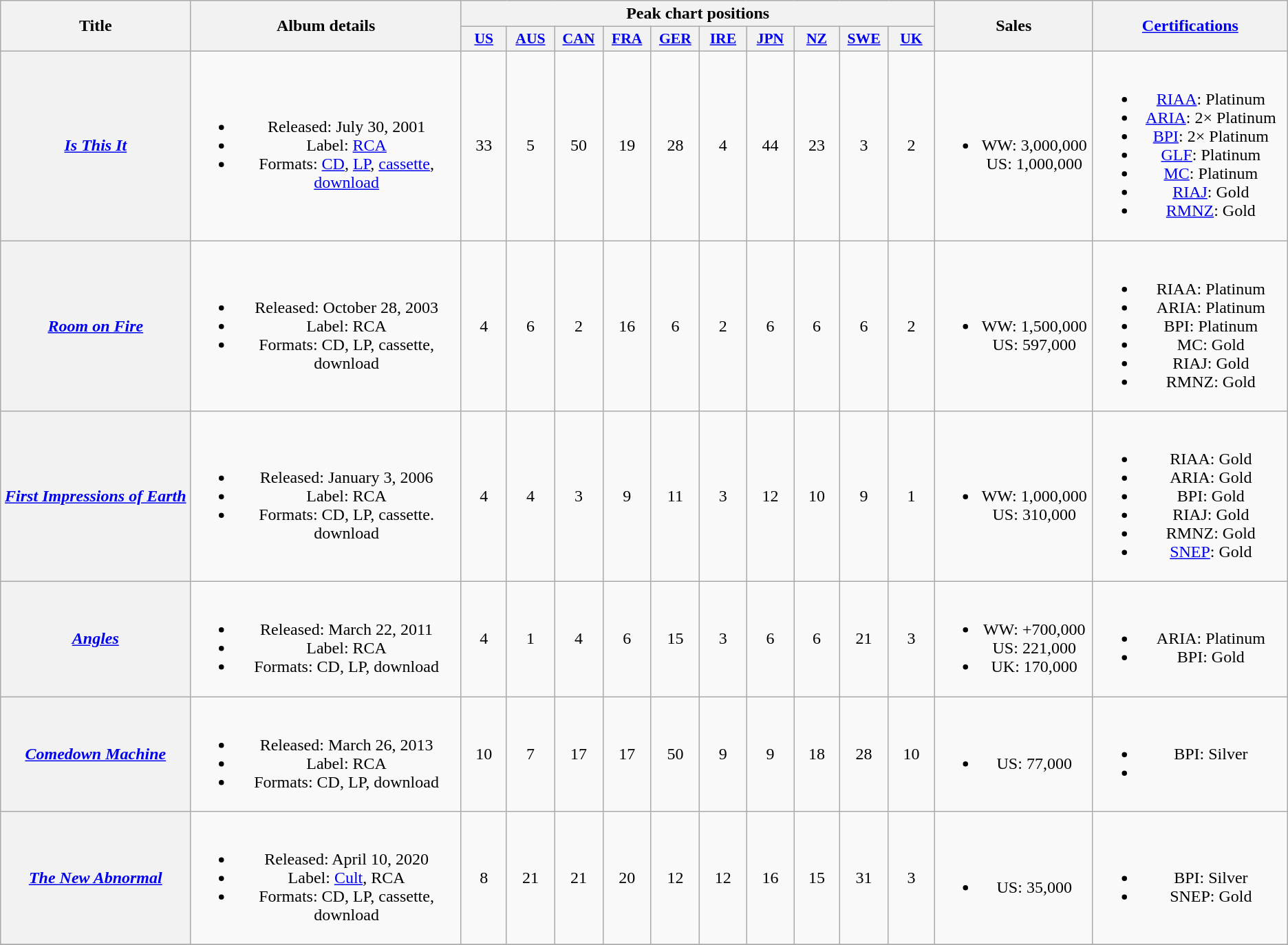<table class="wikitable plainrowheaders" style="text-align:center;">
<tr>
<th scope="col" rowspan="2" style="width:13em;">Title</th>
<th scope="col" rowspan="2" style="width:19em;">Album details</th>
<th scope="col" colspan="10">Peak chart positions</th>
<th scope="col" rowspan="2" style="width:10em;">Sales</th>
<th scope="col" rowspan="2" style="width:13em;"><a href='#'>Certifications</a></th>
</tr>
<tr>
<th scope="col" style="width:3em;font-size:90%;"><a href='#'>US</a><br></th>
<th scope="col" style="width:3em;font-size:90%;"><a href='#'>AUS</a><br></th>
<th scope="col" style="width:3em;font-size:90%;"><a href='#'>CAN</a><br></th>
<th scope="col" style="width:3em;font-size:90%;"><a href='#'>FRA</a><br></th>
<th scope="col" style="width:3em;font-size:90%;"><a href='#'>GER</a><br></th>
<th scope="col" style="width:3em;font-size:90%;"><a href='#'>IRE</a><br></th>
<th scope="col" style="width:3em;font-size:90%;"><a href='#'>JPN</a><br></th>
<th scope="col" style="width:3em;font-size:90%;"><a href='#'>NZ</a><br></th>
<th scope="col" style="width:3em;font-size:90%;"><a href='#'>SWE</a><br></th>
<th scope="col" style="width:3em;font-size:90%;"><a href='#'>UK</a><br></th>
</tr>
<tr>
<th scope="row"><em><a href='#'>Is This It</a></em></th>
<td><br><ul><li>Released: July 30, 2001</li><li>Label: <a href='#'>RCA</a></li><li>Formats: <a href='#'>CD</a>, <a href='#'>LP</a>, <a href='#'>cassette</a>, <a href='#'>download</a></li></ul></td>
<td>33</td>
<td>5</td>
<td>50</td>
<td>19</td>
<td>28</td>
<td>4</td>
<td>44</td>
<td>23</td>
<td>3</td>
<td>2</td>
<td><br><ul><li>WW: 3,000,000 US: 1,000,000</li></ul></td>
<td><br><ul><li><a href='#'>RIAA</a>: Platinum</li><li><a href='#'>ARIA</a>: 2× Platinum</li><li><a href='#'>BPI</a>: 2× Platinum</li><li><a href='#'>GLF</a>: Platinum</li><li><a href='#'>MC</a>: Platinum</li><li><a href='#'>RIAJ</a>: Gold</li><li><a href='#'>RMNZ</a>: Gold</li></ul></td>
</tr>
<tr>
<th scope="row"><em><a href='#'>Room on Fire</a></em></th>
<td><br><ul><li>Released: October 28, 2003</li><li>Label: RCA</li><li>Formats: CD, LP, cassette, download</li></ul></td>
<td>4</td>
<td>6</td>
<td>2</td>
<td>16</td>
<td>6</td>
<td>2</td>
<td>6</td>
<td>6</td>
<td>6</td>
<td>2</td>
<td><br><ul><li>WW: 1,500,000 US: 597,000</li></ul></td>
<td><br><ul><li>RIAA: Platinum</li><li>ARIA: Platinum</li><li>BPI: Platinum</li><li>MC: Gold</li><li>RIAJ: Gold</li><li>RMNZ: Gold</li></ul></td>
</tr>
<tr>
<th scope="row"><em><a href='#'>First Impressions of Earth</a></em></th>
<td><br><ul><li>Released: January 3, 2006</li><li>Label: RCA</li><li>Formats:  CD, LP, cassette. download</li></ul></td>
<td>4</td>
<td>4</td>
<td>3</td>
<td>9</td>
<td>11</td>
<td>3</td>
<td>12</td>
<td>10</td>
<td>9</td>
<td>1</td>
<td><br><ul><li>WW: 1,000,000 US: 310,000</li></ul></td>
<td><br><ul><li>RIAA: Gold</li><li>ARIA: Gold</li><li>BPI: Gold</li><li>RIAJ: Gold</li><li>RMNZ: Gold</li><li><a href='#'>SNEP</a>: Gold</li></ul></td>
</tr>
<tr>
<th scope="row"><em><a href='#'>Angles</a></em></th>
<td><br><ul><li>Released: March 22, 2011</li><li>Label: RCA</li><li>Formats: CD, LP, download</li></ul></td>
<td>4</td>
<td>1</td>
<td>4</td>
<td>6</td>
<td>15</td>
<td>3</td>
<td>6</td>
<td>6</td>
<td>21</td>
<td>3</td>
<td><br><ul><li>WW: +700,000 US: 221,000</li><li>UK: 170,000</li></ul></td>
<td><br><ul><li>ARIA: Platinum</li><li>BPI: Gold</li></ul></td>
</tr>
<tr>
<th scope="row"><em><a href='#'>Comedown Machine</a></em></th>
<td><br><ul><li>Released: March 26, 2013</li><li>Label: RCA</li><li>Formats: CD, LP, download</li></ul></td>
<td>10</td>
<td>7</td>
<td>17</td>
<td>17</td>
<td>50</td>
<td>9</td>
<td>9</td>
<td>18</td>
<td>28</td>
<td>10</td>
<td><br><ul><li>US: 77,000</li></ul></td>
<td><br><ul><li>BPI: Silver</li><li></li></ul></td>
</tr>
<tr>
<th scope="row"><em><a href='#'>The New Abnormal</a></em></th>
<td><br><ul><li>Released: April 10, 2020</li><li>Label: <a href='#'>Cult</a>, RCA</li><li>Formats: CD, LP, cassette, download</li></ul></td>
<td>8</td>
<td>21</td>
<td>21</td>
<td>20</td>
<td>12</td>
<td>12</td>
<td>16</td>
<td>15</td>
<td>31</td>
<td>3</td>
<td><br><ul><li>US: 35,000</li></ul></td>
<td><br><ul><li>BPI: Silver</li><li>SNEP: Gold</li></ul></td>
</tr>
<tr>
</tr>
</table>
